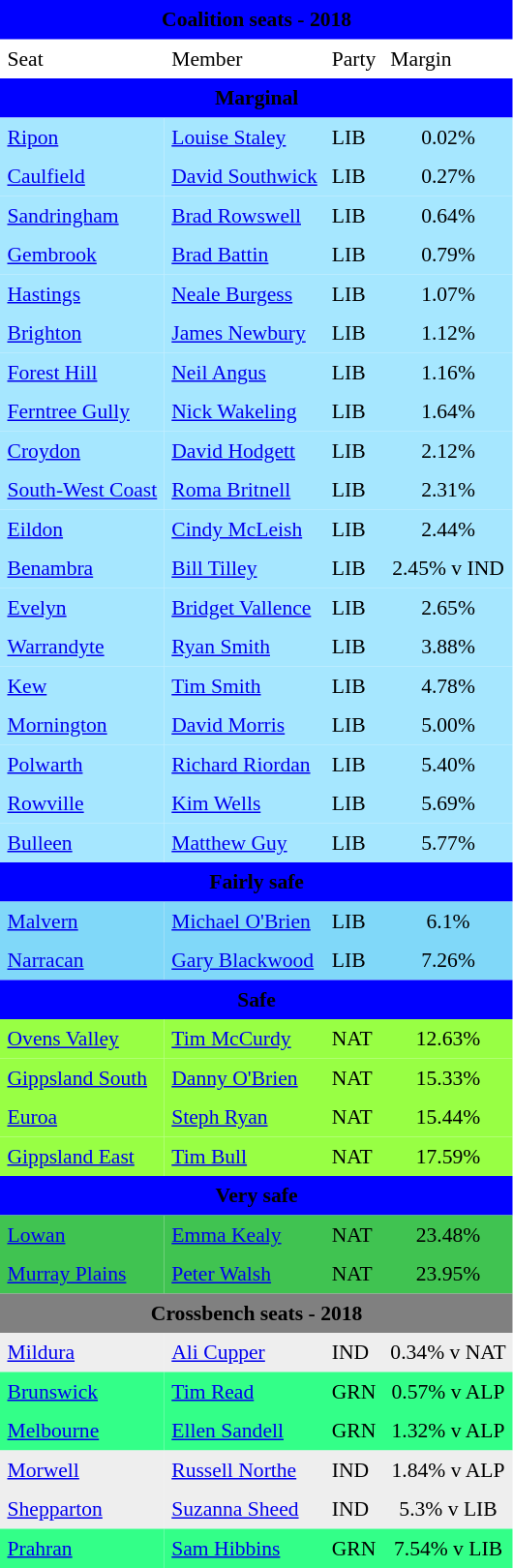<table class="toccolours" cellpadding="5" cellspacing="0" style="float:left; margin-right:.5em; margin-top:.4em; font-size:90%;">
<tr>
<td colspan="4"  style="text-align:center; background:blue;"><span><strong>Coalition seats - 2018</strong></span></td>
</tr>
<tr>
</tr>
<tr>
<td>Seat</td>
<td>Member</td>
<td>Party</td>
<td>Margin</td>
</tr>
<tr>
<td colspan="4"  style="text-align:center; background:blue;"><span><strong>Marginal</strong></span></td>
</tr>
<tr>
<td style="text-align:left; background:#a6e7ff;"><a href='#'>Ripon</a></td>
<td style="text-align:left; background:#a6e7ff;"><a href='#'>Louise Staley</a></td>
<td style="text-align:left; background:#a6e7ff;">LIB</td>
<td style="text-align:center; background:#a6e7ff;">0.02%</td>
</tr>
<tr>
<td style="text-align:left; background:#a6e7ff;"><a href='#'>Caulfield</a></td>
<td style="text-align:left; background:#a6e7ff;"><a href='#'>David Southwick</a></td>
<td style="text-align:left; background:#a6e7ff;">LIB</td>
<td style="text-align:center; background:#a6e7ff;">0.27%</td>
</tr>
<tr>
<td style="text-align:left; background:#a6e7ff;"><a href='#'>Sandringham</a></td>
<td style="text-align:left; background:#a6e7ff;"><a href='#'>Brad Rowswell</a></td>
<td style="text-align:left; background:#a6e7ff;">LIB</td>
<td style="text-align:center; background:#a6e7ff;">0.64%</td>
</tr>
<tr>
<td style="text-align:left; background:#a6e7ff;"><a href='#'>Gembrook</a></td>
<td style="text-align:left; background:#a6e7ff;"><a href='#'>Brad Battin</a></td>
<td style="text-align:left; background:#a6e7ff;">LIB</td>
<td style="text-align:center; background:#a6e7ff;">0.79%</td>
</tr>
<tr>
<td style="text-align:left; background:#a6e7ff;"><a href='#'>Hastings</a></td>
<td style="text-align:left; background:#a6e7ff;"><a href='#'>Neale Burgess</a></td>
<td style="text-align:left; background:#a6e7ff;">LIB</td>
<td style="text-align:center; background:#a6e7ff;">1.07%</td>
</tr>
<tr>
<td style="text-align:left; background:#a6e7ff;"><a href='#'>Brighton</a></td>
<td style="text-align:left; background:#a6e7ff;"><a href='#'>James Newbury</a></td>
<td style="text-align:left; background:#a6e7ff;">LIB</td>
<td style="text-align:center; background:#a6e7ff;">1.12%</td>
</tr>
<tr>
<td style="text-align:left; background:#a6e7ff;"><a href='#'>Forest Hill</a></td>
<td style="text-align:left; background:#a6e7ff;"><a href='#'>Neil Angus</a></td>
<td style="text-align:left; background:#a6e7ff;">LIB</td>
<td style="text-align:center; background:#a6e7ff;">1.16%</td>
</tr>
<tr>
<td style="text-align:left; background:#a6e7ff;"><a href='#'>Ferntree Gully</a></td>
<td style="text-align:left; background:#a6e7ff;"><a href='#'>Nick Wakeling</a></td>
<td style="text-align:left; background:#a6e7ff;">LIB</td>
<td style="text-align:center; background:#a6e7ff;">1.64%</td>
</tr>
<tr>
<td style="text-align:left; background:#a6e7ff;"><a href='#'>Croydon</a></td>
<td style="text-align:left; background:#a6e7ff;"><a href='#'>David Hodgett</a></td>
<td style="text-align:left; background:#a6e7ff;">LIB</td>
<td style="text-align:center; background:#a6e7ff;">2.12%</td>
</tr>
<tr>
<td style="text-align:left; background:#a6e7ff;"><a href='#'>South-West Coast</a></td>
<td style="text-align:left; background:#a6e7ff;"><a href='#'>Roma Britnell</a></td>
<td style="text-align:left; background:#a6e7ff;">LIB</td>
<td style="text-align:center; background:#a6e7ff;">2.31%</td>
</tr>
<tr>
<td style="text-align:left; background:#a6e7ff;"><a href='#'>Eildon</a></td>
<td style="text-align:left; background:#a6e7ff;"><a href='#'>Cindy McLeish</a></td>
<td style="text-align:left; background:#a6e7ff;">LIB</td>
<td style="text-align:center; background:#a6e7ff;">2.44%</td>
</tr>
<tr>
<td style="text-align:left; background:#a6e7ff;"><a href='#'>Benambra</a></td>
<td style="text-align:left; background:#a6e7ff;"><a href='#'>Bill Tilley</a></td>
<td style="text-align:left; background:#a6e7ff;">LIB</td>
<td style="text-align:center; background:#a6e7ff;">2.45% v IND</td>
</tr>
<tr>
<td style="text-align:left; background:#a6e7ff;"><a href='#'>Evelyn</a></td>
<td style="text-align:left; background:#a6e7ff;"><a href='#'>Bridget Vallence</a></td>
<td style="text-align:left; background:#a6e7ff;">LIB</td>
<td style="text-align:center; background:#a6e7ff;">2.65%</td>
</tr>
<tr>
<td style="text-align:left; background:#a6e7ff;"><a href='#'>Warrandyte</a></td>
<td style="text-align:left; background:#a6e7ff;"><a href='#'>Ryan Smith</a></td>
<td style="text-align:left; background:#a6e7ff;">LIB</td>
<td style="text-align:center; background:#a6e7ff;">3.88%</td>
</tr>
<tr>
<td style="text-align:left; background:#a6e7ff;"><a href='#'>Kew</a></td>
<td style="text-align:left; background:#a6e7ff;"><a href='#'>Tim Smith</a></td>
<td style="text-align:left; background:#a6e7ff;">LIB</td>
<td style="text-align:center; background:#a6e7ff;">4.78%</td>
</tr>
<tr>
<td style="text-align:left; background:#a6e7ff;"><a href='#'>Mornington</a></td>
<td style="text-align:left; background:#a6e7ff;"><a href='#'>David Morris</a></td>
<td style="text-align:left; background:#a6e7ff;">LIB</td>
<td style="text-align:center; background:#a6e7ff;">5.00%</td>
</tr>
<tr>
<td style="text-align:left; background:#a6e7ff;"><a href='#'>Polwarth</a></td>
<td style="text-align:left; background:#a6e7ff;"><a href='#'>Richard Riordan</a></td>
<td style="text-align:left; background:#a6e7ff;">LIB</td>
<td style="text-align:center; background:#a6e7ff;">5.40%</td>
</tr>
<tr>
<td style="text-align:left; background:#a6e7ff;"><a href='#'>Rowville</a></td>
<td style="text-align:left; background:#a6e7ff;"><a href='#'>Kim Wells</a></td>
<td style="text-align:left; background:#a6e7ff;">LIB</td>
<td style="text-align:center; background:#a6e7ff;">5.69%</td>
</tr>
<tr>
<td style="text-align:left; background:#a6e7ff;"><a href='#'>Bulleen</a></td>
<td style="text-align:left; background:#a6e7ff;"><a href='#'>Matthew Guy</a></td>
<td style="text-align:left; background:#a6e7ff;">LIB</td>
<td style="text-align:center; background:#a6e7ff;">5.77%</td>
</tr>
<tr>
<td colspan="4"  style="text-align:center; background:blue;"><span><strong>Fairly safe</strong></span></td>
</tr>
<tr>
<td style="text-align:left; background:#80d8f9;"><a href='#'>Malvern</a></td>
<td style="text-align:left; background:#80d8f9;"><a href='#'>Michael O'Brien</a></td>
<td style="text-align:left; background:#80d8f9;">LIB</td>
<td style="text-align:center; background:#80d8f9;">6.1%</td>
</tr>
<tr>
<td style="text-align:left; background:#80d8f9;"><a href='#'>Narracan</a></td>
<td style="text-align:left; background:#80d8f9;"><a href='#'>Gary Blackwood</a></td>
<td style="text-align:left; background:#80d8f9;">LIB</td>
<td style="text-align:center; background:#80d8f9;">7.26%</td>
</tr>
<tr>
<td colspan="4"  style="text-align:center; background:blue;"><span><strong>Safe</strong></span></td>
</tr>
<tr>
<td style="text-align:left; background:#98ff44;"><a href='#'>Ovens Valley</a></td>
<td style="text-align:left; background:#98ff44;"><a href='#'>Tim McCurdy</a></td>
<td style="text-align:left; background:#98ff44;">NAT</td>
<td style="text-align:center; background:#98ff44;">12.63%</td>
</tr>
<tr>
<td style="text-align:left; background:#98ff44;"><a href='#'>Gippsland South</a></td>
<td style="text-align:left; background:#98ff44;"><a href='#'>Danny O'Brien</a></td>
<td style="text-align:left; background:#98ff44;">NAT</td>
<td style="text-align:center; background:#98ff44;">15.33%</td>
</tr>
<tr>
<td style="text-align:left; background:#98ff44;"><a href='#'>Euroa</a></td>
<td style="text-align:left; background:#98ff44;"><a href='#'>Steph Ryan</a></td>
<td style="text-align:left; background:#98ff44;">NAT</td>
<td style="text-align:center; background:#98ff44;">15.44%</td>
</tr>
<tr>
<td style="text-align:left; background:#98ff44;"><a href='#'>Gippsland East</a></td>
<td style="text-align:left; background:#98ff44;"><a href='#'>Tim Bull</a></td>
<td style="text-align:left; background:#98ff44;">NAT</td>
<td style="text-align:center; background:#98ff44;">17.59%</td>
</tr>
<tr>
<td colspan="4"  style="text-align:center; background:blue;"><span><strong>Very safe</strong></span></td>
</tr>
<tr>
<td style="text-align:left; background:#40c351;"><a href='#'>Lowan</a></td>
<td style="text-align:left; background:#40c351;"><a href='#'>Emma Kealy</a></td>
<td style="text-align:left; background:#40c351;">NAT</td>
<td style="text-align:center; background:#40c351;">23.48%</td>
</tr>
<tr>
<td style="text-align:left; background:#40c351;"><a href='#'>Murray Plains</a></td>
<td style="text-align:left; background:#40c351;"><a href='#'>Peter Walsh</a></td>
<td style="text-align:left; background:#40c351;">NAT</td>
<td style="text-align:center; background:#40c351;">23.95%</td>
</tr>
<tr>
<td colspan="4"  style="text-align:center; background:gray;"><span><strong>Crossbench seats - 2018</strong></span></td>
</tr>
<tr>
<td style="text-align:left; background:#eee;"><a href='#'>Mildura</a></td>
<td style="text-align:left; background:#eee;"><a href='#'>Ali Cupper</a></td>
<td style="text-align:left; background:#eee;">IND</td>
<td style="text-align:center; background:#eee;">0.34% v NAT</td>
</tr>
<tr>
<td style="text-align:left; background:#33ff88;"><a href='#'>Brunswick</a></td>
<td style="text-align:left; background:#33ff88;"><a href='#'>Tim Read</a></td>
<td style="text-align:left; background:#33ff88;">GRN</td>
<td style="text-align:center; background:#33ff88;">0.57% v ALP</td>
</tr>
<tr>
<td style="text-align:left; background:#33ff88;"><a href='#'>Melbourne</a></td>
<td style="text-align:left; background:#33ff88;"><a href='#'>Ellen Sandell</a></td>
<td style="text-align:left; background:#33ff88;">GRN</td>
<td style="text-align:center; background:#33ff88;">1.32% v ALP</td>
</tr>
<tr>
<td style="text-align:left; background:#eee;"><a href='#'>Morwell</a></td>
<td style="text-align:left; background:#eee;"><a href='#'>Russell Northe</a></td>
<td style="text-align:left; background:#eee;">IND</td>
<td style="text-align:center; background:#eee;">1.84% v ALP</td>
</tr>
<tr>
<td style="text-align:left; background:#eee;"><a href='#'>Shepparton</a></td>
<td style="text-align:left; background:#eee;"><a href='#'>Suzanna Sheed</a></td>
<td style="text-align:left; background:#eee;">IND</td>
<td style="text-align:center; background:#eee;">5.3% v LIB</td>
</tr>
<tr>
<td style="text-align:left; background:#33ff88;"><a href='#'>Prahran</a></td>
<td style="text-align:left; background:#33ff88;"><a href='#'>Sam Hibbins</a></td>
<td style="text-align:left; background:#33ff88;">GRN</td>
<td style="text-align:center; background:#33ff88;">7.54% v LIB</td>
</tr>
</table>
